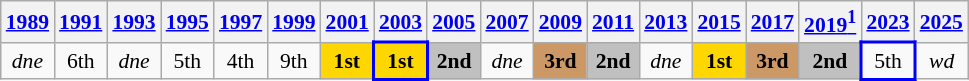<table class="wikitable" style="text-align:center; font-size:90%">
<tr>
<th><a href='#'>1989</a></th>
<th><a href='#'>1991</a></th>
<th><a href='#'>1993</a></th>
<th><a href='#'>1995</a></th>
<th><a href='#'>1997</a></th>
<th><a href='#'>1999</a></th>
<th><a href='#'>2001</a></th>
<th><a href='#'>2003</a></th>
<th><a href='#'>2005</a></th>
<th><a href='#'>2007</a></th>
<th><a href='#'>2009</a></th>
<th><a href='#'>2011</a></th>
<th><a href='#'>2013</a></th>
<th><a href='#'>2015</a></th>
<th><a href='#'>2017</a></th>
<th><a href='#'>2019<sup>1</sup></a></th>
<th><a href='#'>2023</a></th>
<th><a href='#'>2025</a></th>
</tr>
<tr>
<td><em>dne</em></td>
<td>6th</td>
<td><em>dne</em></td>
<td>5th</td>
<td>4th</td>
<td>9th</td>
<td bgcolor=gold><strong>1st</strong></td>
<td style="border: 2px solid blue" bgcolor=gold><strong>1st</strong></td>
<td style="background:silver;"><strong>2nd</strong></td>
<td><em>dne</em></td>
<td style="background:#c96;"><strong>3rd</strong></td>
<td bgcolor=silver><strong>2nd</strong></td>
<td><em>dne</em></td>
<td bgcolor=gold><strong>1st</strong></td>
<td style="background:#c96;"><strong>3rd</strong></td>
<td style="background:silver;"><strong>2nd</strong></td>
<td style="border: 2px solid blue">5th</td>
<td><em>wd</em></td>
</tr>
</table>
